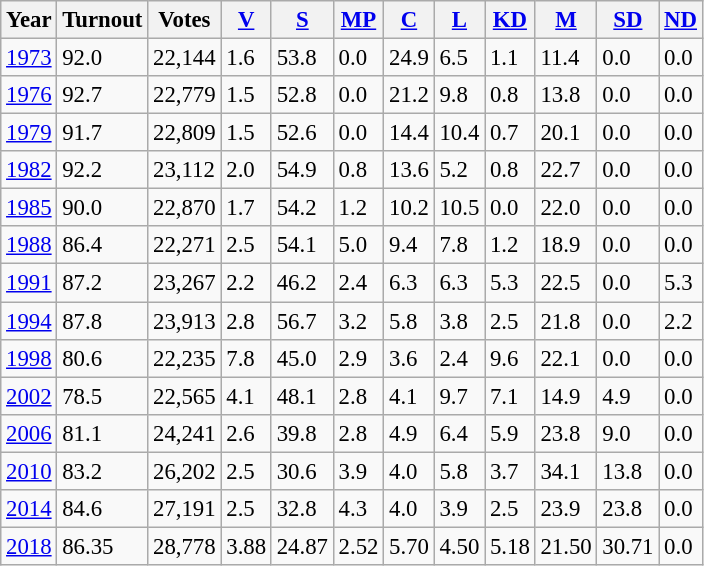<table class="wikitable sortable" style="font-size: 95%;">
<tr>
<th>Year</th>
<th>Turnout</th>
<th>Votes</th>
<th><a href='#'>V</a></th>
<th><a href='#'>S</a></th>
<th><a href='#'>MP</a></th>
<th><a href='#'>C</a></th>
<th><a href='#'>L</a></th>
<th><a href='#'>KD</a></th>
<th><a href='#'>M</a></th>
<th><a href='#'>SD</a></th>
<th><a href='#'>ND</a></th>
</tr>
<tr>
<td><a href='#'>1973</a></td>
<td>92.0</td>
<td>22,144</td>
<td>1.6</td>
<td>53.8</td>
<td>0.0</td>
<td>24.9</td>
<td>6.5</td>
<td>1.1</td>
<td>11.4</td>
<td>0.0</td>
<td>0.0</td>
</tr>
<tr>
<td><a href='#'>1976</a></td>
<td>92.7</td>
<td>22,779</td>
<td>1.5</td>
<td>52.8</td>
<td>0.0</td>
<td>21.2</td>
<td>9.8</td>
<td>0.8</td>
<td>13.8</td>
<td>0.0</td>
<td>0.0</td>
</tr>
<tr>
<td><a href='#'>1979</a></td>
<td>91.7</td>
<td>22,809</td>
<td>1.5</td>
<td>52.6</td>
<td>0.0</td>
<td>14.4</td>
<td>10.4</td>
<td>0.7</td>
<td>20.1</td>
<td>0.0</td>
<td>0.0</td>
</tr>
<tr>
<td><a href='#'>1982</a></td>
<td>92.2</td>
<td>23,112</td>
<td>2.0</td>
<td>54.9</td>
<td>0.8</td>
<td>13.6</td>
<td>5.2</td>
<td>0.8</td>
<td>22.7</td>
<td>0.0</td>
<td>0.0</td>
</tr>
<tr>
<td><a href='#'>1985</a></td>
<td>90.0</td>
<td>22,870</td>
<td>1.7</td>
<td>54.2</td>
<td>1.2</td>
<td>10.2</td>
<td>10.5</td>
<td>0.0</td>
<td>22.0</td>
<td>0.0</td>
<td>0.0</td>
</tr>
<tr>
<td><a href='#'>1988</a></td>
<td>86.4</td>
<td>22,271</td>
<td>2.5</td>
<td>54.1</td>
<td>5.0</td>
<td>9.4</td>
<td>7.8</td>
<td>1.2</td>
<td>18.9</td>
<td>0.0</td>
<td>0.0</td>
</tr>
<tr>
<td><a href='#'>1991</a></td>
<td>87.2</td>
<td>23,267</td>
<td>2.2</td>
<td>46.2</td>
<td>2.4</td>
<td>6.3</td>
<td>6.3</td>
<td>5.3</td>
<td>22.5</td>
<td>0.0</td>
<td>5.3</td>
</tr>
<tr>
<td><a href='#'>1994</a></td>
<td>87.8</td>
<td>23,913</td>
<td>2.8</td>
<td>56.7</td>
<td>3.2</td>
<td>5.8</td>
<td>3.8</td>
<td>2.5</td>
<td>21.8</td>
<td>0.0</td>
<td>2.2</td>
</tr>
<tr>
<td><a href='#'>1998</a></td>
<td>80.6</td>
<td>22,235</td>
<td>7.8</td>
<td>45.0</td>
<td>2.9</td>
<td>3.6</td>
<td>2.4</td>
<td>9.6</td>
<td>22.1</td>
<td>0.0</td>
<td>0.0</td>
</tr>
<tr>
<td><a href='#'>2002</a></td>
<td>78.5</td>
<td>22,565</td>
<td>4.1</td>
<td>48.1</td>
<td>2.8</td>
<td>4.1</td>
<td>9.7</td>
<td>7.1</td>
<td>14.9</td>
<td>4.9</td>
<td>0.0</td>
</tr>
<tr>
<td><a href='#'>2006</a></td>
<td>81.1</td>
<td>24,241</td>
<td>2.6</td>
<td>39.8</td>
<td>2.8</td>
<td>4.9</td>
<td>6.4</td>
<td>5.9</td>
<td>23.8</td>
<td>9.0</td>
<td>0.0</td>
</tr>
<tr>
<td><a href='#'>2010</a></td>
<td>83.2</td>
<td>26,202</td>
<td>2.5</td>
<td>30.6</td>
<td>3.9</td>
<td>4.0</td>
<td>5.8</td>
<td>3.7</td>
<td>34.1</td>
<td>13.8</td>
<td>0.0</td>
</tr>
<tr>
<td><a href='#'>2014</a></td>
<td>84.6</td>
<td>27,191</td>
<td>2.5</td>
<td>32.8</td>
<td>4.3</td>
<td>4.0</td>
<td>3.9</td>
<td>2.5</td>
<td>23.9</td>
<td>23.8</td>
<td>0.0</td>
</tr>
<tr>
<td><a href='#'>2018</a></td>
<td>86.35</td>
<td>28,778</td>
<td>3.88</td>
<td>24.87</td>
<td>2.52</td>
<td>5.70</td>
<td>4.50</td>
<td>5.18</td>
<td>21.50</td>
<td>30.71</td>
<td>0.0</td>
</tr>
</table>
